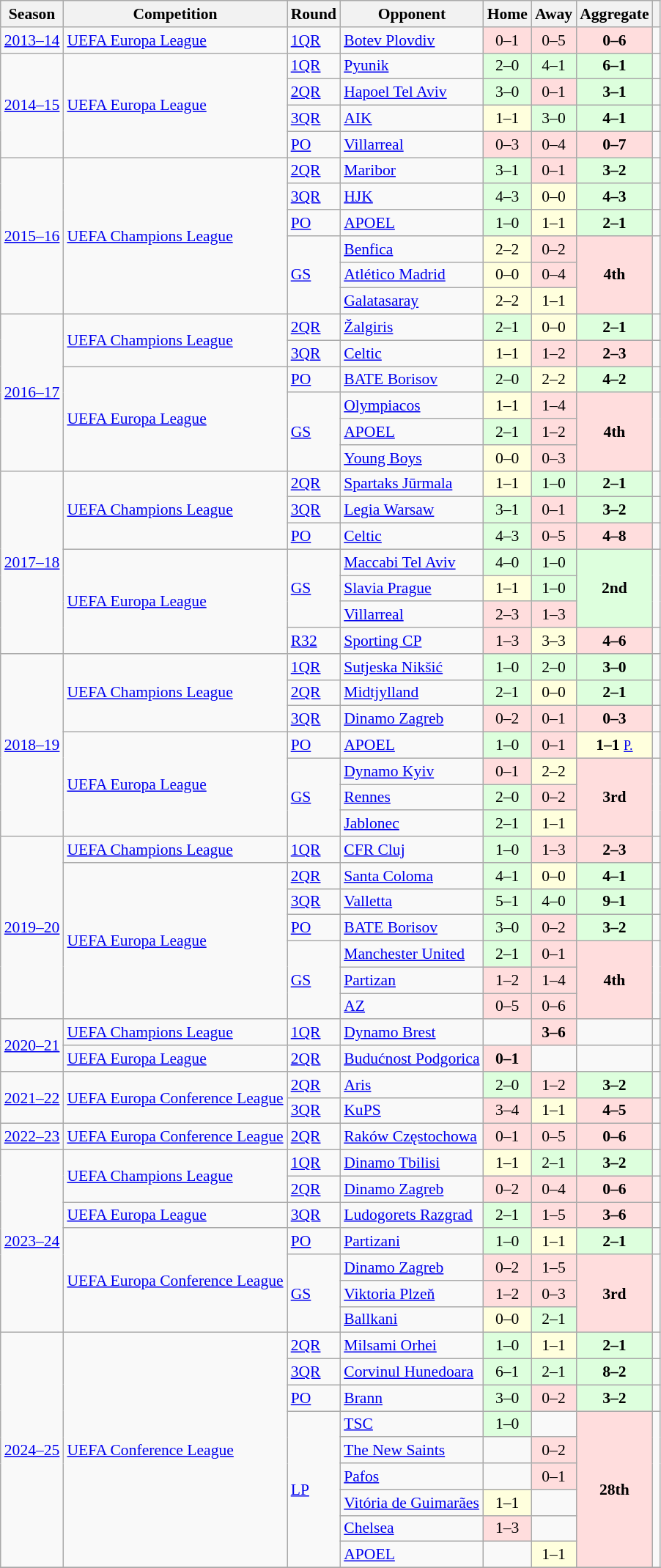<table class="wikitable mw-collapsible mw-collapsed" align=center cellspacing="0" cellpadding="3" style="border:1px solid #AAAAAA;font-size:90%">
<tr>
<th>Season</th>
<th>Competition</th>
<th>Round</th>
<th>Opponent</th>
<th>Home</th>
<th>Away</th>
<th>Aggregate</th>
<th></th>
</tr>
<tr>
<td><a href='#'>2013–14</a></td>
<td><a href='#'>UEFA Europa League</a></td>
<td><a href='#'>1QR</a></td>
<td> <a href='#'>Botev Plovdiv</a></td>
<td bgcolor="#ffdddd" style="text-align:center;">0–1</td>
<td bgcolor="#ffdddd" style="text-align:center;">0–5</td>
<td bgcolor="#ffdddd" style="text-align:center;"><strong>0–6</strong></td>
<td></td>
</tr>
<tr>
<td rowspan="4"><a href='#'>2014–15</a></td>
<td rowspan="4"><a href='#'>UEFA Europa League</a></td>
<td><a href='#'>1QR</a></td>
<td> <a href='#'>Pyunik</a></td>
<td bgcolor="#ddffdd" style="text-align:center;">2–0</td>
<td bgcolor="#ddffdd" style="text-align:center;">4–1</td>
<td bgcolor="#ddffdd" style="text-align:center;"><strong>6–1</strong></td>
<td></td>
</tr>
<tr>
<td><a href='#'>2QR</a></td>
<td> <a href='#'>Hapoel Tel Aviv</a></td>
<td bgcolor="#ddffdd" style="text-align:center;">3–0</td>
<td bgcolor="#ffdddd" style="text-align:center;">0–1</td>
<td bgcolor="#ddffdd" style="text-align:center;"><strong>3–1</strong></td>
<td></td>
</tr>
<tr>
<td><a href='#'>3QR</a></td>
<td> <a href='#'>AIK</a></td>
<td bgcolor="#ffffdd" style="text-align:center;">1–1</td>
<td bgcolor="#ddffdd" style="text-align:center;">3–0</td>
<td bgcolor="#ddffdd" style="text-align:center;"><strong>4–1</strong></td>
<td></td>
</tr>
<tr>
<td><a href='#'>PO</a></td>
<td> <a href='#'>Villarreal</a></td>
<td bgcolor="#ffdddd" style="text-align:center;">0–3</td>
<td bgcolor="#ffdddd" style="text-align:center;">0–4</td>
<td bgcolor="#ffdddd" style="text-align:center;"><strong>0–7</strong></td>
<td></td>
</tr>
<tr>
<td rowspan="6"><a href='#'>2015–16</a></td>
<td rowspan="6"><a href='#'>UEFA Champions League</a></td>
<td><a href='#'>2QR</a></td>
<td> <a href='#'>Maribor</a></td>
<td bgcolor="#ddffdd" style="text-align:center;">3–1</td>
<td bgcolor="#ffdddd" style="text-align:center;">0–1</td>
<td bgcolor="#ddffdd" style="text-align:center;"><strong>3–2</strong></td>
<td></td>
</tr>
<tr>
<td><a href='#'>3QR</a></td>
<td> <a href='#'>HJK</a></td>
<td bgcolor="#ddffdd" style="text-align:center;">4–3</td>
<td bgcolor="#ffffdd" style="text-align:center;">0–0</td>
<td bgcolor="#ddffdd" style="text-align:center;"><strong>4–3</strong></td>
<td></td>
</tr>
<tr>
<td><a href='#'>PO</a></td>
<td> <a href='#'>APOEL</a></td>
<td bgcolor="#ddffdd" style="text-align:center;">1–0</td>
<td bgcolor="#ffffdd" style="text-align:center;">1–1</td>
<td bgcolor="#ddffdd" style="text-align:center;"><strong>2–1</strong></td>
<td></td>
</tr>
<tr>
<td rowspan="3"><a href='#'>GS</a></td>
<td> <a href='#'>Benfica</a></td>
<td bgcolor="#ffffdd" style="text-align:center;">2–2</td>
<td bgcolor="#ffdddd" style="text-align:center;">0–2</td>
<td bgcolor="#ffdddd" style="text-align:center;" rowspan=3><strong>4th</strong></td>
<td rowspan="3"></td>
</tr>
<tr>
<td> <a href='#'>Atlético Madrid</a></td>
<td bgcolor="#ffffdd" style="text-align:center;">0–0</td>
<td bgcolor="#ffdddd" style="text-align:center;">0–4</td>
</tr>
<tr>
<td> <a href='#'>Galatasaray</a></td>
<td bgcolor="#ffffdd" style="text-align:center;">2–2</td>
<td bgcolor="#ffffdd" style="text-align:center;">1–1</td>
</tr>
<tr>
<td rowspan="6"><a href='#'>2016–17</a></td>
<td rowspan="2"><a href='#'>UEFA Champions League</a></td>
<td><a href='#'>2QR</a></td>
<td> <a href='#'>Žalgiris</a></td>
<td bgcolor="#ddffdd" style="text-align:center;">2–1</td>
<td bgcolor="#ffffdd" style="text-align:center;">0–0</td>
<td bgcolor="#ddffdd" style="text-align:center;"><strong>2–1</strong></td>
<td></td>
</tr>
<tr>
<td><a href='#'>3QR</a></td>
<td> <a href='#'>Celtic</a></td>
<td bgcolor="#ffffdd" style="text-align:center;">1–1</td>
<td bgcolor="#ffdddd" style="text-align:center;">1–2</td>
<td bgcolor="#ffdddd" style="text-align:center;"><strong>2–3</strong></td>
<td></td>
</tr>
<tr>
<td rowspan="4"><a href='#'>UEFA Europa League</a></td>
<td><a href='#'>PO</a></td>
<td> <a href='#'>BATE Borisov</a></td>
<td bgcolor="#ddffdd" style="text-align:center;">2–0</td>
<td bgcolor="#ffffdd" style="text-align:center;">2–2</td>
<td bgcolor="#ddffdd" style="text-align:center;"><strong>4–2</strong></td>
<td></td>
</tr>
<tr>
<td rowspan="3"><a href='#'>GS</a></td>
<td> <a href='#'>Olympiacos</a></td>
<td bgcolor="#ffffdd" style="text-align:center;">1–1</td>
<td bgcolor="#ffdddd" style="text-align:center;">1–4</td>
<td bgcolor="#ffdddd" style="text-align:center;" rowspan=3><strong>4th</strong></td>
<td rowspan="3"></td>
</tr>
<tr>
<td> <a href='#'>APOEL</a></td>
<td bgcolor="#ddffdd" style="text-align:center;">2–1</td>
<td bgcolor="#ffdddd" style="text-align:center;">1–2</td>
</tr>
<tr>
<td> <a href='#'>Young Boys</a></td>
<td bgcolor="#ffffdd" style="text-align:center;">0–0</td>
<td bgcolor="#ffdddd" style="text-align:center;">0–3</td>
</tr>
<tr>
<td rowspan="7"><a href='#'>2017–18</a></td>
<td rowspan="3"><a href='#'>UEFA Champions League</a></td>
<td><a href='#'>2QR</a></td>
<td> <a href='#'>Spartaks Jūrmala</a></td>
<td bgcolor="#ffffdd" style="text-align:center;">1–1</td>
<td bgcolor="#ddffdd" style="text-align:center;">1–0</td>
<td bgcolor="#ddffdd" style="text-align:center;"><strong>2–1</strong></td>
<td></td>
</tr>
<tr>
<td><a href='#'>3QR</a></td>
<td> <a href='#'>Legia Warsaw</a></td>
<td bgcolor="#ddffdd" style="text-align:center;">3–1</td>
<td bgcolor="#ffdddd" style="text-align:center;">0–1</td>
<td bgcolor="#ddffdd" style="text-align:center;"><strong>3–2</strong></td>
<td></td>
</tr>
<tr>
<td><a href='#'>PO</a></td>
<td> <a href='#'>Celtic</a></td>
<td bgcolor="#ddffdd" style="text-align:center;">4–3</td>
<td bgcolor="#ffdddd" style="text-align:center;">0–5</td>
<td bgcolor="#ffdddd" style="text-align:center;"><strong>4–8</strong></td>
<td></td>
</tr>
<tr>
<td rowspan="4"><a href='#'>UEFA Europa League</a></td>
<td rowspan="3"><a href='#'>GS</a></td>
<td> <a href='#'>Maccabi Tel Aviv</a></td>
<td bgcolor="#ddffdd" style="text-align:center;">4–0</td>
<td bgcolor="#ddffdd" style="text-align:center;">1–0</td>
<td bgcolor="#ddffdd" style="text-align:center;" rowspan="3"><strong>2nd</strong></td>
<td rowspan="3"></td>
</tr>
<tr>
<td> <a href='#'>Slavia Prague</a></td>
<td bgcolor="#ffffdd" style="text-align:center;">1–1</td>
<td bgcolor="#ddffdd" style="text-align:center;">1–0</td>
</tr>
<tr>
<td> <a href='#'>Villarreal</a></td>
<td bgcolor="#ffdddd" style="text-align:center;">2–3</td>
<td bgcolor="#ffdddd" style="text-align:center;">1–3</td>
</tr>
<tr>
<td><a href='#'>R32</a></td>
<td> <a href='#'>Sporting CP</a></td>
<td bgcolor="#ffdddd" style="text-align:center;">1–3</td>
<td bgcolor="#ffffdd" style="text-align:center;">3–3</td>
<td bgcolor="#ffdddd" style="text-align:center;"><strong>4–6</strong></td>
<td></td>
</tr>
<tr>
<td rowspan="7"><a href='#'>2018–19</a></td>
<td rowspan="3"><a href='#'>UEFA Champions League</a></td>
<td><a href='#'>1QR</a></td>
<td> <a href='#'>Sutjeska Nikšić</a></td>
<td bgcolor="#ddffdd" style="text-align:center;">1–0</td>
<td bgcolor="#ddffdd" style="text-align:center;">2–0</td>
<td bgcolor="#ddffdd" style="text-align:center;"><strong>3–0</strong></td>
<td></td>
</tr>
<tr>
<td><a href='#'>2QR</a></td>
<td> <a href='#'>Midtjylland</a></td>
<td bgcolor="#ddffdd" style="text-align:center;">2–1</td>
<td bgcolor="#ffffdd" style="text-align:center;">0–0</td>
<td bgcolor="#ddffdd" style="text-align:center;"><strong>2–1</strong></td>
<td></td>
</tr>
<tr>
<td><a href='#'>3QR</a></td>
<td> <a href='#'>Dinamo Zagreb</a></td>
<td bgcolor="#ffdddd" style="text-align:center;">0–2</td>
<td bgcolor="#ffdddd" style="text-align:center;">0–1</td>
<td bgcolor="#ffdddd" style="text-align:center;"><strong>0–3</strong></td>
<td></td>
</tr>
<tr>
<td rowspan="4"><a href='#'>UEFA Europa League</a></td>
<td><a href='#'>PO</a></td>
<td> <a href='#'>APOEL</a></td>
<td bgcolor="#ddffdd" style="text-align:center;">1–0 </td>
<td bgcolor="#ffdddd" style="text-align:center;">0–1</td>
<td bgcolor="#ffffdd" style="text-align:center;"><strong>1–1</strong> <small><a href='#'>P.</a></small></td>
<td></td>
</tr>
<tr>
<td rowspan="3"><a href='#'>GS</a></td>
<td> <a href='#'>Dynamo Kyiv</a></td>
<td bgcolor="#ffdddd" style="text-align:center;">0–1</td>
<td bgcolor="#ffffdd" style="text-align:center;">2–2</td>
<td bgcolor="#ffdddd" style="text-align:center;" rowspan=3><strong>3rd</strong></td>
<td rowspan="3"></td>
</tr>
<tr>
<td> <a href='#'>Rennes</a></td>
<td bgcolor="#ddffdd" style="text-align:center;">2–0</td>
<td bgcolor="#ffdddd" style="text-align:center;">0–2</td>
</tr>
<tr>
<td> <a href='#'>Jablonec</a></td>
<td bgcolor="#ddffdd" style="text-align:center;">2–1</td>
<td bgcolor="#ffffdd" style="text-align:center;">1–1</td>
</tr>
<tr>
<td rowspan="7"><a href='#'>2019–20</a></td>
<td><a href='#'>UEFA Champions League</a></td>
<td><a href='#'>1QR</a></td>
<td> <a href='#'>CFR Cluj</a></td>
<td bgcolor="#ddffdd" style="text-align:center;">1–0</td>
<td bgcolor="#ffdddd" style="text-align:center;">1–3</td>
<td bgcolor="#ffdddd" style="text-align:center;"><strong>2–3</strong></td>
<td></td>
</tr>
<tr>
<td rowspan="6"><a href='#'>UEFA Europa League</a></td>
<td><a href='#'>2QR</a></td>
<td> <a href='#'>Santa Coloma</a></td>
<td bgcolor="#ddffdd" style="text-align:center;">4–1</td>
<td bgcolor="#ffffdd" style="text-align:center;">0–0</td>
<td bgcolor="#ddffdd" style="text-align:center;"><strong>4–1</strong></td>
<td></td>
</tr>
<tr>
<td><a href='#'>3QR</a></td>
<td> <a href='#'>Valletta</a></td>
<td bgcolor="#ddffdd" style="text-align:center;">5–1</td>
<td bgcolor="#ddffdd" style="text-align:center;">4–0</td>
<td bgcolor="#ddffdd" style="text-align:center;"><strong>9–1</strong></td>
<td></td>
</tr>
<tr>
<td><a href='#'>PO</a></td>
<td> <a href='#'>BATE Borisov</a></td>
<td bgcolor="#ddffdd" style="text-align:center;">3–0</td>
<td bgcolor="#ffdddd" style="text-align:center;">0–2</td>
<td bgcolor="#ddffdd" style="text-align:center;"><strong>3–2</strong></td>
<td></td>
</tr>
<tr>
<td rowspan="3"><a href='#'>GS</a></td>
<td> <a href='#'>Manchester United</a></td>
<td bgcolor="#ddffdd" style="text-align:center;">2–1</td>
<td bgcolor="#ffdddd" style="text-align:center;">0–1</td>
<td bgcolor="#ffdddd" style="text-align:center;" rowspan=3><strong>4th</strong></td>
<td rowspan="3"></td>
</tr>
<tr>
<td> <a href='#'>Partizan</a></td>
<td bgcolor="#ffdddd" style="text-align:center;">1–2</td>
<td bgcolor="#ffdddd" style="text-align:center;">1–4</td>
</tr>
<tr>
<td> <a href='#'>AZ</a></td>
<td bgcolor="#ffdddd" style="text-align:center;">0–5</td>
<td bgcolor="#ffdddd" style="text-align:center;">0–6</td>
</tr>
<tr>
<td rowspan="2"><a href='#'>2020–21</a></td>
<td><a href='#'>UEFA Champions League</a></td>
<td><a href='#'>1QR</a></td>
<td> <a href='#'>Dynamo Brest</a></td>
<td></td>
<td bgcolor="#ffdddd" style="text-align:center;"><strong>3–6</strong></td>
<td></td>
<td></td>
</tr>
<tr>
<td><a href='#'>UEFA Europa League</a></td>
<td><a href='#'>2QR</a></td>
<td> <a href='#'>Budućnost Podgorica</a></td>
<td bgcolor="#ffdddd" style="text-align:center;"><strong>0–1</strong></td>
<td></td>
<td></td>
<td></td>
</tr>
<tr>
<td rowspan="2"><a href='#'>2021–22</a></td>
<td rowspan="2"><a href='#'>UEFA Europa Conference League</a></td>
<td><a href='#'>2QR</a></td>
<td> <a href='#'>Aris</a></td>
<td bgcolor="#ddffdd" style="text-align:center;">2–0</td>
<td bgcolor="#ffdddd" style="text-align:center;">1–2 </td>
<td bgcolor="#ddffdd" style="text-align:center;"><strong>3–2</strong></td>
<td></td>
</tr>
<tr>
<td><a href='#'>3QR</a></td>
<td> <a href='#'>KuPS</a></td>
<td bgcolor="#ffdddd" style="text-align:center;">3–4</td>
<td bgcolor="#ffffdd" style="text-align:center;">1–1</td>
<td bgcolor="#ffdddd" style="text-align:center;"><strong>4–5</strong></td>
<td></td>
</tr>
<tr>
<td><a href='#'>2022–23</a></td>
<td><a href='#'>UEFA Europa Conference League</a></td>
<td><a href='#'>2QR</a></td>
<td> <a href='#'>Raków Częstochowa</a></td>
<td bgcolor="#ffdddd" style="text-align:center;">0–1</td>
<td bgcolor="#ffdddd" style="text-align:center;">0–5</td>
<td bgcolor="#ffdddd" style="text-align:center;"><strong>0–6</strong></td>
<td></td>
</tr>
<tr>
<td rowspan="7"><a href='#'>2023–24</a></td>
<td rowspan="2"><a href='#'>UEFA Champions League</a></td>
<td><a href='#'>1QR</a></td>
<td> <a href='#'>Dinamo Tbilisi</a></td>
<td bgcolor="#ffffdd" style="text-align:center;">1–1</td>
<td bgcolor="#ddffdd" style="text-align:center;">2–1</td>
<td bgcolor="#ddffdd" style="text-align:center;"><strong>3–2</strong></td>
<td></td>
</tr>
<tr>
<td><a href='#'>2QR</a></td>
<td> <a href='#'>Dinamo Zagreb</a></td>
<td bgcolor="#ffdddd" style="text-align:center;">0–2</td>
<td bgcolor="#ffdddd" style="text-align:center;">0–4</td>
<td bgcolor="#ffdddd" style="text-align:center;"><strong>0–6</strong></td>
<td></td>
</tr>
<tr>
<td><a href='#'>UEFA Europa League</a></td>
<td><a href='#'>3QR</a></td>
<td> <a href='#'>Ludogorets Razgrad</a></td>
<td bgcolor="#ddffdd" style="text-align:center;">2–1</td>
<td bgcolor="#ffdddd" style="text-align:center;">1–5</td>
<td bgcolor="#ffdddd" style="text-align:center;"><strong>3–6</strong></td>
<td></td>
</tr>
<tr>
<td rowspan="4"><a href='#'>UEFA Europa Conference League</a></td>
<td><a href='#'>PO</a></td>
<td> <a href='#'>Partizani</a></td>
<td bgcolor="#ddffdd" style="text-align:center;">1–0</td>
<td bgcolor="#ffffdd" style="text-align:center;">1–1</td>
<td bgcolor="#ddffdd" style="text-align:center;"><strong>2–1</strong></td>
<td></td>
</tr>
<tr>
<td rowspan="3"><a href='#'>GS</a></td>
<td> <a href='#'>Dinamo Zagreb</a></td>
<td bgcolor="#ffdddd" style="text-align:center;">0–2</td>
<td bgcolor="#ffdddd" style="text-align:center;">1–5</td>
<td bgcolor="#ffdddd" style="text-align:center;" rowspan=3><strong>3rd</strong></td>
<td rowspan="3"></td>
</tr>
<tr>
<td> <a href='#'>Viktoria Plzeň</a></td>
<td bgcolor="#ffdddd" style="text-align:center;">1–2</td>
<td bgcolor="#ffdddd" style="text-align:center;">0–3</td>
</tr>
<tr>
<td> <a href='#'>Ballkani</a></td>
<td bgcolor="#ffffdd" style="text-align:center;">0–0</td>
<td bgcolor="#ddffdd" style="text-align:center;">2–1</td>
</tr>
<tr>
<td rowspan="9"><a href='#'>2024–25</a></td>
<td rowspan="9"><a href='#'>UEFA Conference League</a></td>
<td><a href='#'>2QR</a></td>
<td> <a href='#'>Milsami Orhei</a></td>
<td bgcolor="#ddffdd" style="text-align:center;">1–0</td>
<td bgcolor="#ffffdd" style="text-align:center;">1–1</td>
<td bgcolor="#ddffdd" style="text-align:center;"><strong>2–1</strong></td>
<td></td>
</tr>
<tr>
<td><a href='#'>3QR</a></td>
<td> <a href='#'>Corvinul Hunedoara</a></td>
<td bgcolor="#ddffdd" style="text-align:center;">6–1</td>
<td bgcolor="#ddffdd" style="text-align:center;">2–1</td>
<td bgcolor="#ddffdd" style="text-align:center;"><strong>8–2</strong></td>
<td></td>
</tr>
<tr>
<td><a href='#'>PO</a></td>
<td> <a href='#'>Brann</a></td>
<td bgcolor="#ddffdd" style="text-align:center;">3–0</td>
<td bgcolor="#ffdddd" style="text-align:center;">0–2</td>
<td bgcolor="#ddffdd" style="text-align:center;"><strong>3–2</strong></td>
<td></td>
</tr>
<tr>
<td rowspan="6"><a href='#'>LP</a></td>
<td> <a href='#'>TSC</a></td>
<td bgcolor="#ddffdd" style="text-align:center;">1–0</td>
<td></td>
<td bgcolor="#ffdddd" style="text-align:center;" rowspan=6><strong>28th</strong></td>
<td rowspan="6"></td>
</tr>
<tr>
<td> <a href='#'>The New Saints</a></td>
<td></td>
<td bgcolor="#ffdddd" style="text-align:center;">0–2</td>
</tr>
<tr>
<td> <a href='#'>Pafos</a></td>
<td></td>
<td bgcolor="#ffdddd" style="text-align:center;">0–1</td>
</tr>
<tr>
<td> <a href='#'>Vitória de Guimarães</a></td>
<td bgcolor="#ffffdd" style="text-align:center;">1–1</td>
<td></td>
</tr>
<tr>
<td> <a href='#'>Chelsea</a></td>
<td bgcolor="#ffdddd" style="text-align:center;">1–3</td>
<td></td>
</tr>
<tr>
<td> <a href='#'>APOEL</a></td>
<td></td>
<td bgcolor="#ffffdd" style="text-align:center;">1–1</td>
</tr>
<tr>
</tr>
</table>
